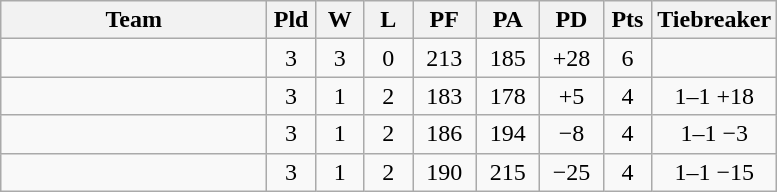<table class="wikitable" style="text-align:center;">
<tr>
<th width=170>Team</th>
<th width=25>Pld</th>
<th width=25>W</th>
<th width=25>L</th>
<th width=35>PF</th>
<th width=35>PA</th>
<th width=35>PD</th>
<th width=25>Pts</th>
<th width=50>Tiebreaker</th>
</tr>
<tr style="background:ccffcc">
<td style="text-align:left"></td>
<td>3</td>
<td>3</td>
<td>0</td>
<td>213</td>
<td>185</td>
<td>+28</td>
<td>6</td>
<td></td>
</tr>
<tr style="background:ccffcc">
<td style="text-align:left"></td>
<td>3</td>
<td>1</td>
<td>2</td>
<td>183</td>
<td>178</td>
<td>+5</td>
<td>4</td>
<td>1–1 +18</td>
</tr>
<tr style="background:ccffcc">
<td style="text-align:left"></td>
<td>3</td>
<td>1</td>
<td>2</td>
<td>186</td>
<td>194</td>
<td>−8</td>
<td>4</td>
<td>1–1 −3</td>
</tr>
<tr style="background:ffcccc">
<td style="text-align:left"></td>
<td>3</td>
<td>1</td>
<td>2</td>
<td>190</td>
<td>215</td>
<td>−25</td>
<td>4</td>
<td>1–1 −15</td>
</tr>
</table>
